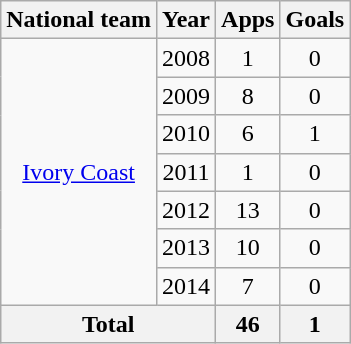<table class="wikitable" style="text-align:center">
<tr>
<th>National team</th>
<th>Year</th>
<th>Apps</th>
<th>Goals</th>
</tr>
<tr>
<td rowspan="7"><a href='#'>Ivory Coast</a></td>
<td>2008</td>
<td>1</td>
<td>0</td>
</tr>
<tr>
<td>2009</td>
<td>8</td>
<td>0</td>
</tr>
<tr>
<td>2010</td>
<td>6</td>
<td>1</td>
</tr>
<tr>
<td>2011</td>
<td>1</td>
<td>0</td>
</tr>
<tr>
<td>2012</td>
<td>13</td>
<td>0</td>
</tr>
<tr>
<td>2013</td>
<td>10</td>
<td>0</td>
</tr>
<tr>
<td>2014</td>
<td>7</td>
<td>0</td>
</tr>
<tr>
<th colspan="2">Total</th>
<th>46</th>
<th>1</th>
</tr>
</table>
